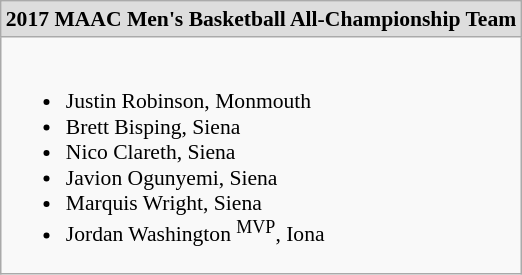<table class="wikitable" style="white-space:nowrap; font-size:90%;">
<tr>
<td style="text-align:center; background:#ddd;"><strong>2017 MAAC Men's Basketball All-Championship Team</strong> </td>
</tr>
<tr>
<td><br><ul><li>Justin Robinson, Monmouth</li><li>Brett Bisping, Siena</li><li>Nico Clareth, Siena</li><li>Javion Ogunyemi, Siena</li><li>Marquis Wright, Siena</li><li>Jordan Washington <sup>MVP</sup>, Iona</li></ul></td>
</tr>
</table>
